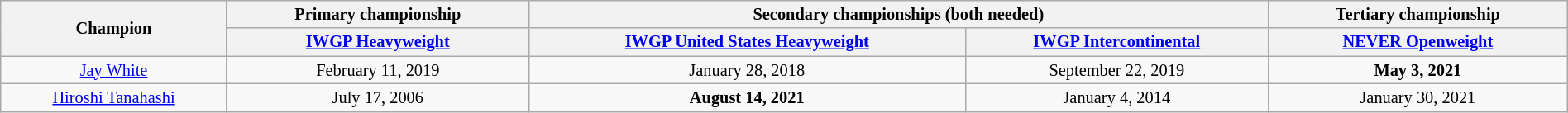<table class="wikitable" style="font-size:85%; text-align:center; width:100%;">
<tr>
<th rowspan=2>Champion</th>
<th>Primary championship</th>
<th colspan=2>Secondary championships (both needed)</th>
<th>Tertiary championship</th>
</tr>
<tr>
<th><a href='#'>IWGP Heavyweight</a></th>
<th><a href='#'>IWGP United States Heavyweight</a></th>
<th><a href='#'>IWGP Intercontinental</a></th>
<th><a href='#'>NEVER Openweight</a></th>
</tr>
<tr>
<td><a href='#'>Jay White</a></td>
<td>February 11, 2019</td>
<td>January 28, 2018</td>
<td>September 22, 2019</td>
<td><strong>May 3, 2021</strong></td>
</tr>
<tr>
<td><a href='#'>Hiroshi Tanahashi</a></td>
<td>July 17, 2006</td>
<td><strong>August 14, 2021</strong></td>
<td>January 4, 2014</td>
<td>January 30, 2021</td>
</tr>
</table>
